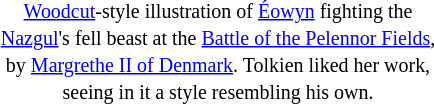<table style="margin-left: auto; margin-right: auto; border: none;">
<tr>
<td style="width:300px; text-align: center;"> <small><a href='#'>Woodcut</a>-style illustration of <a href='#'>Éowyn</a> fighting the <a href='#'>Nazgul</a>'s fell beast at the <a href='#'>Battle of the Pelennor Fields</a>, by <a href='#'>Margrethe II of Denmark</a>. Tolkien liked her work, seeing in it a style resembling his own.</small></td>
</tr>
</table>
